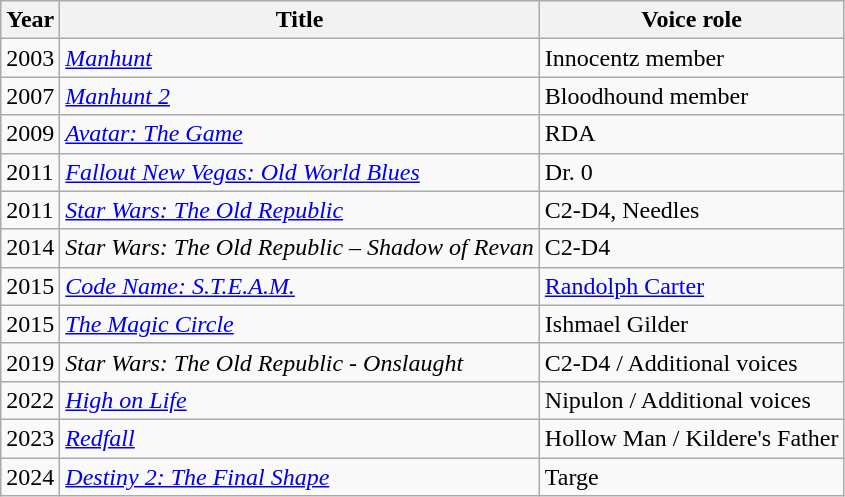<table class = "wikitable sortable">
<tr>
<th>Year</th>
<th>Title</th>
<th class = "unsortable">Voice role</th>
</tr>
<tr>
<td>2003</td>
<td><em><a href='#'>Manhunt</a></em></td>
<td>Innocentz member</td>
</tr>
<tr>
<td>2007</td>
<td><em><a href='#'>Manhunt 2</a></em></td>
<td>Bloodhound member</td>
</tr>
<tr>
<td>2009</td>
<td><em><a href='#'>Avatar: The Game</a></em></td>
<td>RDA</td>
</tr>
<tr>
<td>2011</td>
<td><em><a href='#'>Fallout New Vegas: Old World Blues</a></em></td>
<td>Dr. 0</td>
</tr>
<tr>
<td>2011</td>
<td><em><a href='#'>Star Wars: The Old Republic</a></em></td>
<td>C2-D4, Needles</td>
</tr>
<tr>
<td>2014</td>
<td><em>Star Wars: The Old Republic – Shadow of Revan</em></td>
<td>C2-D4</td>
</tr>
<tr>
<td>2015</td>
<td><em><a href='#'>Code Name: S.T.E.A.M.</a></em></td>
<td><a href='#'>Randolph Carter</a></td>
</tr>
<tr>
<td>2015</td>
<td><em><a href='#'>The Magic Circle</a></em></td>
<td>Ishmael Gilder</td>
</tr>
<tr>
<td>2019</td>
<td><em>Star Wars: The Old Republic - Onslaught</em></td>
<td>C2-D4 / Additional voices</td>
</tr>
<tr>
<td>2022</td>
<td><em><a href='#'>High on Life</a></em></td>
<td>Nipulon / Additional voices</td>
</tr>
<tr>
<td>2023</td>
<td><em><a href='#'>Redfall</a></em></td>
<td>Hollow Man / Kildere's Father</td>
</tr>
<tr>
<td>2024</td>
<td><em><a href='#'>Destiny 2: The Final Shape</a></em></td>
<td>Targe</td>
</tr>
</table>
